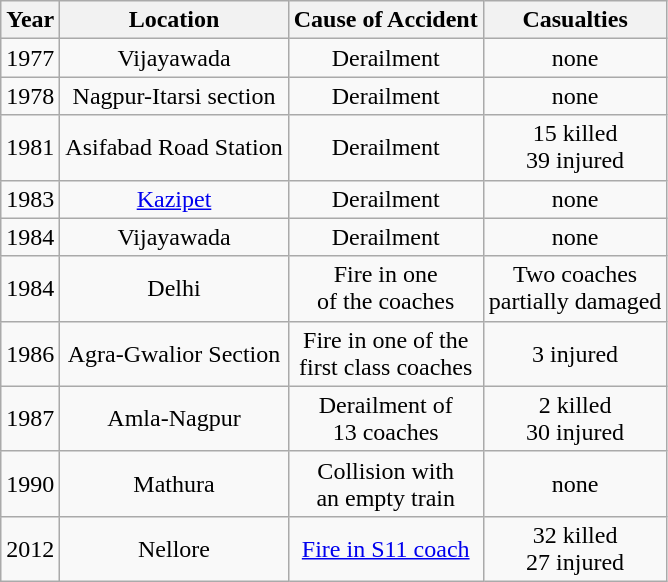<table class="wikitable plainrowheaders unsortable" style="text-align:center">
<tr>
<th scope="col">Year</th>
<th scope="col">Location</th>
<th scope="col">Cause of Accident</th>
<th scope="col">Casualties</th>
</tr>
<tr>
<td>1977</td>
<td>Vijayawada</td>
<td>Derailment</td>
<td>none</td>
</tr>
<tr>
<td>1978</td>
<td>Nagpur-Itarsi section</td>
<td>Derailment</td>
<td>none</td>
</tr>
<tr>
<td>1981</td>
<td>Asifabad Road Station</td>
<td>Derailment</td>
<td>15 killed <br> 39 injured</td>
</tr>
<tr>
<td>1983</td>
<td><a href='#'>Kazipet</a></td>
<td>Derailment</td>
<td>none</td>
</tr>
<tr>
<td>1984</td>
<td>Vijayawada</td>
<td>Derailment</td>
<td>none</td>
</tr>
<tr>
<td>1984</td>
<td>Delhi</td>
<td>Fire in one<br> of the coaches</td>
<td>Two coaches<br> partially damaged</td>
</tr>
<tr>
<td>1986</td>
<td>Agra-Gwalior Section</td>
<td>Fire in one of the<br> first class coaches</td>
<td>3 injured</td>
</tr>
<tr>
<td>1987</td>
<td>Amla-Nagpur</td>
<td>Derailment of <br>13 coaches</td>
<td>2 killed<br>30 injured</td>
</tr>
<tr>
<td>1990</td>
<td>Mathura</td>
<td>Collision with<br> an empty train</td>
<td>none</td>
</tr>
<tr>
<td>2012</td>
<td>Nellore</td>
<td><a href='#'>Fire in S11 coach</a></td>
<td>32 killed<br>27 injured</td>
</tr>
</table>
